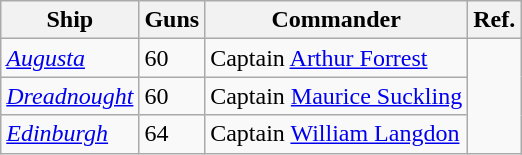<table class="wikitable">
<tr>
<th>Ship</th>
<th>Guns</th>
<th>Commander</th>
<th>Ref.</th>
</tr>
<tr>
<td><a href='#'><em>Augusta</em></a></td>
<td>60</td>
<td>Captain <a href='#'>Arthur Forrest</a></td>
<td rowspan=3></td>
</tr>
<tr>
<td><a href='#'><em>Dreadnought</em></a></td>
<td>60</td>
<td>Captain <a href='#'>Maurice Suckling</a></td>
</tr>
<tr>
<td><a href='#'><em>Edinburgh</em></a></td>
<td>64</td>
<td>Captain <a href='#'>William Langdon</a></td>
</tr>
</table>
